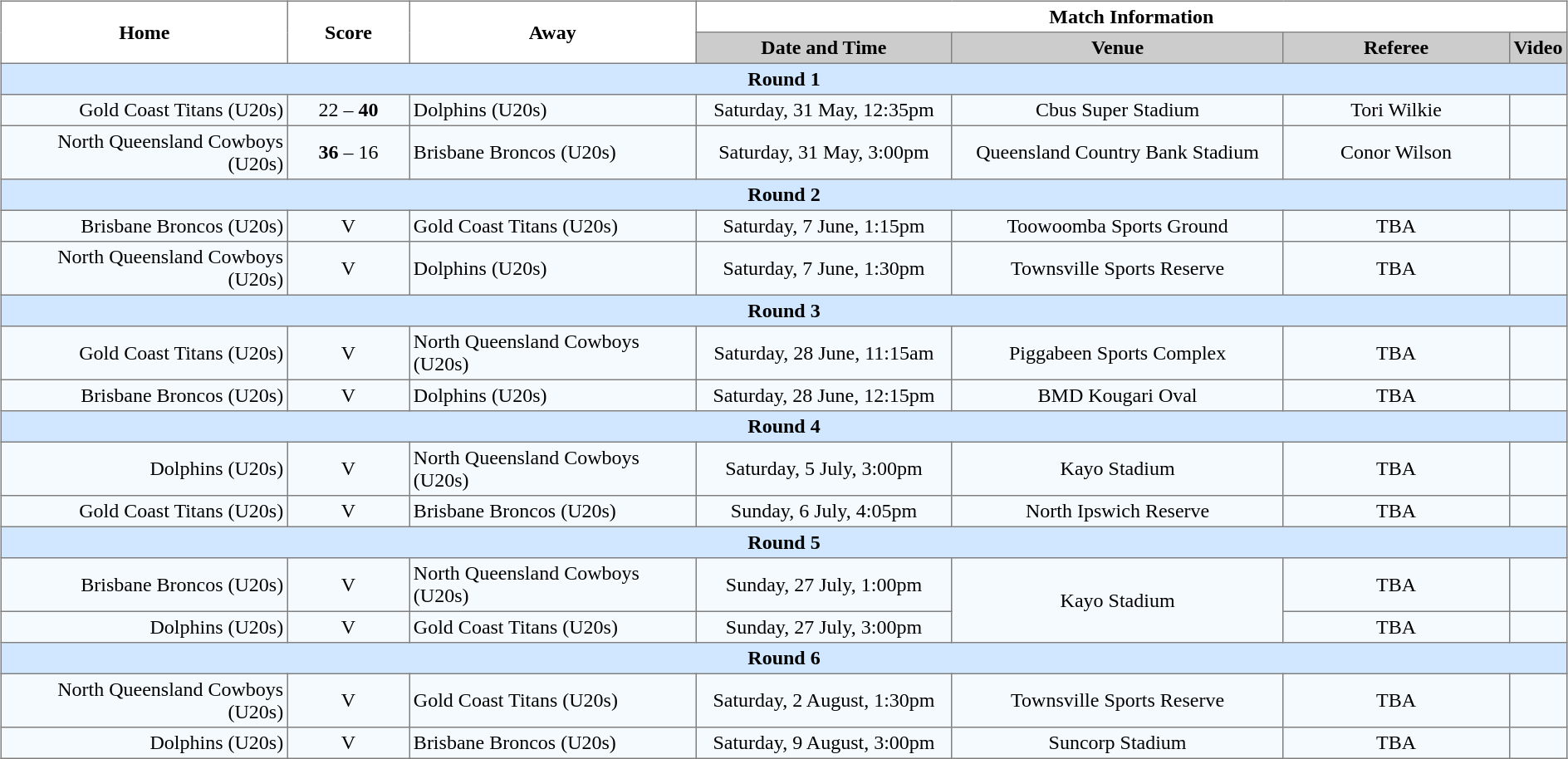<table class="mw-collapsible mw-collapsed" width="100%">
<tr>
<td valign="left" width="25%"><br><table border="1" cellpadding="3" cellspacing="0" width="100%" style="border-collapse:collapse;  text-align:center;">
<tr>
<th rowspan="2" width="19%">Home</th>
<th rowspan="2" width="8%">Score</th>
<th rowspan="2" width="19%">Away</th>
<th colspan="4">Match Information</th>
</tr>
<tr bgcolor="#CCCCCC">
<th width="17%">Date and Time</th>
<th width="22%">Venue</th>
<th width="50%">Referee</th>
<th>Video</th>
</tr>
<tr style="background:#d0e7ff;">
<td colspan="7"><strong>Round 1</strong></td>
</tr>
<tr style="text-align:center; background:#f5faff;">
<td align="right">Gold Coast Titans (U20s) </td>
<td>22 – <strong>40</strong></td>
<td align="left"> Dolphins (U20s)</td>
<td>Saturday, 31 May, 12:35pm</td>
<td>Cbus Super Stadium</td>
<td>Tori Wilkie</td>
<td></td>
</tr>
<tr style="text-align:center; background:#f5faff;">
<td align="right">North Queensland Cowboys (U20s) </td>
<td><strong>36</strong> – 16</td>
<td align="left"> Brisbane Broncos (U20s)</td>
<td>Saturday, 31 May, 3:00pm</td>
<td>Queensland Country Bank Stadium</td>
<td>Conor Wilson</td>
<td></td>
</tr>
<tr style="background:#d0e7ff;">
<td colspan="7"><strong>Round 2</strong></td>
</tr>
<tr style="text-align:center; background:#f5faff;">
<td align="right">Brisbane Broncos (U20s) </td>
<td>V</td>
<td align="left"> Gold Coast Titans (U20s)</td>
<td>Saturday, 7 June, 1:15pm</td>
<td>Toowoomba Sports Ground</td>
<td>TBA</td>
<td></td>
</tr>
<tr style="text-align:center; background:#f5faff;">
<td align="right">North Queensland Cowboys (U20s) </td>
<td>V</td>
<td align="left"> Dolphins (U20s)</td>
<td>Saturday, 7 June, 1:30pm</td>
<td>Townsville Sports Reserve</td>
<td>TBA</td>
<td></td>
</tr>
<tr style="background:#d0e7ff;">
<td colspan="7"><strong>Round 3</strong></td>
</tr>
<tr style="text-align:center; background:#f5faff;">
<td align="right">Gold Coast Titans (U20s) </td>
<td>V</td>
<td align="left"> North Queensland Cowboys (U20s)</td>
<td>Saturday, 28 June, 11:15am</td>
<td>Piggabeen Sports Complex</td>
<td>TBA</td>
<td></td>
</tr>
<tr style="text-align:center; background:#f5faff;">
<td align="right">Brisbane Broncos (U20s) </td>
<td>V</td>
<td align="left"> Dolphins (U20s)</td>
<td>Saturday, 28 June, 12:15pm</td>
<td>BMD Kougari Oval</td>
<td>TBA</td>
<td></td>
</tr>
<tr style="background:#d0e7ff;">
<td colspan="7"><strong>Round 4</strong></td>
</tr>
<tr style="text-align:center; background:#f5faff;">
<td align="right">Dolphins (U20s) </td>
<td>V</td>
<td align="left"> North Queensland Cowboys (U20s)</td>
<td>Saturday, 5 July, 3:00pm</td>
<td>Kayo Stadium</td>
<td>TBA</td>
<td></td>
</tr>
<tr style="text-align:center; background:#f5faff;">
<td align="right">Gold Coast Titans (U20s) </td>
<td>V</td>
<td align="left"> Brisbane Broncos (U20s)</td>
<td>Sunday, 6 July, 4:05pm</td>
<td>North Ipswich Reserve</td>
<td>TBA</td>
<td></td>
</tr>
<tr style="background:#d0e7ff;">
<td colspan="7"><strong>Round 5</strong></td>
</tr>
<tr style="text-align:center; background:#f5faff;">
<td align="right">Brisbane Broncos (U20s) </td>
<td>V</td>
<td align="left"> North Queensland Cowboys (U20s)</td>
<td>Sunday, 27 July, 1:00pm</td>
<td rowspan="2">Kayo Stadium</td>
<td>TBA</td>
<td></td>
</tr>
<tr style="text-align:center; background:#f5faff;">
<td align="right">Dolphins (U20s) </td>
<td>V</td>
<td align="left"> Gold Coast Titans (U20s)</td>
<td>Sunday, 27 July, 3:00pm</td>
<td>TBA</td>
<td></td>
</tr>
<tr style="background:#d0e7ff;">
<td colspan="7"><strong>Round 6</strong></td>
</tr>
<tr style="text-align:center; background:#f5faff;">
<td align="right">North Queensland Cowboys (U20s) </td>
<td>V</td>
<td align="left"> Gold Coast Titans (U20s)</td>
<td>Saturday, 2 August, 1:30pm</td>
<td>Townsville Sports Reserve</td>
<td>TBA</td>
<td></td>
</tr>
<tr style="text-align:center; background:#f5faff;">
<td align="right">Dolphins (U20s) </td>
<td>V</td>
<td align="left"> Brisbane Broncos (U20s)</td>
<td>Saturday, 9 August, 3:00pm</td>
<td>Suncorp Stadium</td>
<td>TBA</td>
<td></td>
</tr>
</table>
</td>
</tr>
<tr>
</tr>
</table>
